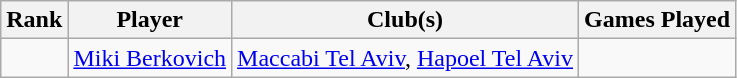<table class="wikitable sortable">
<tr>
<th>Rank</th>
<th>Player</th>
<th>Club(s)</th>
<th>Games Played</th>
</tr>
<tr>
<td></td>
<td> <a href='#'>Miki Berkovich</a></td>
<td><a href='#'>Maccabi Tel Aviv</a>, <a href='#'>Hapoel Tel Aviv</a></td>
<td></td>
</tr>
</table>
